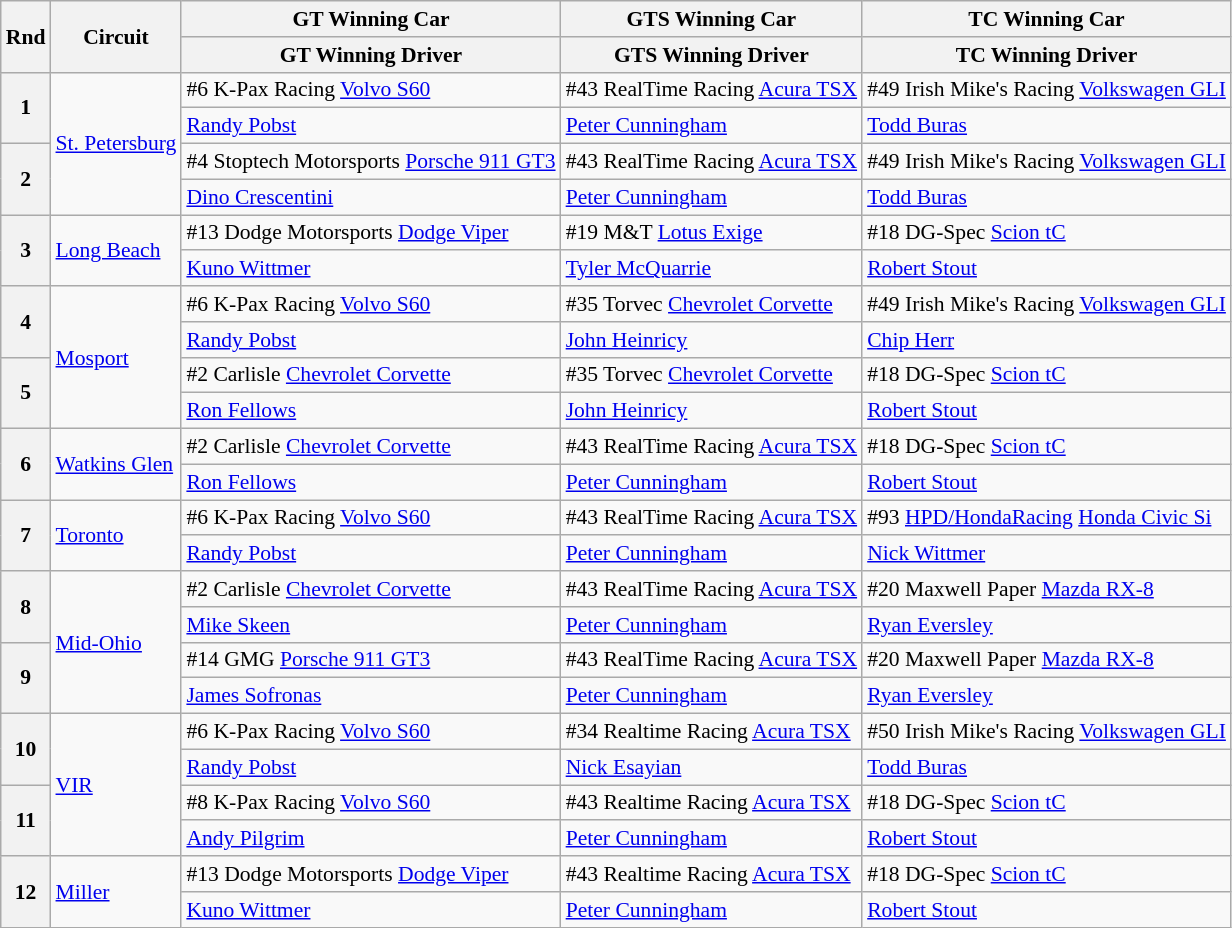<table class="wikitable" style="font-size: 90%;">
<tr>
<th rowspan=2>Rnd</th>
<th rowspan=2>Circuit</th>
<th>GT Winning Car</th>
<th>GTS Winning Car</th>
<th>TC Winning Car</th>
</tr>
<tr>
<th>GT Winning Driver</th>
<th>GTS Winning Driver</th>
<th>TC Winning Driver</th>
</tr>
<tr>
<th rowspan=2>1</th>
<td rowspan=4><a href='#'>St. Petersburg</a></td>
<td>#6 K-Pax Racing <a href='#'>Volvo S60</a></td>
<td>#43 RealTime Racing <a href='#'>Acura TSX</a></td>
<td>#49 Irish Mike's Racing <a href='#'>Volkswagen GLI</a></td>
</tr>
<tr>
<td> <a href='#'>Randy Pobst</a></td>
<td> <a href='#'>Peter Cunningham</a></td>
<td> <a href='#'>Todd Buras</a></td>
</tr>
<tr>
<th rowspan=2>2</th>
<td>#4 Stoptech Motorsports <a href='#'>Porsche 911 GT3</a></td>
<td>#43 RealTime Racing <a href='#'>Acura TSX</a></td>
<td>#49 Irish Mike's Racing <a href='#'>Volkswagen GLI</a></td>
</tr>
<tr>
<td> <a href='#'>Dino Crescentini</a></td>
<td> <a href='#'>Peter Cunningham</a></td>
<td> <a href='#'>Todd Buras</a></td>
</tr>
<tr>
<th rowspan=2>3</th>
<td rowspan=2><a href='#'>Long Beach</a></td>
<td>#13 Dodge Motorsports <a href='#'>Dodge Viper</a></td>
<td>#19 M&T <a href='#'>Lotus Exige</a></td>
<td>#18 DG-Spec <a href='#'>Scion tC</a></td>
</tr>
<tr>
<td> <a href='#'>Kuno Wittmer</a></td>
<td> <a href='#'>Tyler McQuarrie</a></td>
<td> <a href='#'>Robert Stout</a></td>
</tr>
<tr>
<th rowspan=2>4</th>
<td rowspan=4><a href='#'>Mosport</a></td>
<td>#6 K-Pax Racing <a href='#'>Volvo S60</a></td>
<td>#35 Torvec <a href='#'>Chevrolet Corvette</a></td>
<td>#49 Irish Mike's Racing <a href='#'>Volkswagen GLI</a></td>
</tr>
<tr>
<td> <a href='#'>Randy Pobst</a></td>
<td> <a href='#'>John Heinricy</a></td>
<td> <a href='#'>Chip Herr</a></td>
</tr>
<tr>
<th rowspan=2>5</th>
<td>#2 Carlisle <a href='#'>Chevrolet Corvette</a></td>
<td>#35 Torvec <a href='#'>Chevrolet Corvette</a></td>
<td>#18 DG-Spec <a href='#'>Scion tC</a></td>
</tr>
<tr>
<td> <a href='#'>Ron Fellows</a></td>
<td> <a href='#'>John Heinricy</a></td>
<td> <a href='#'>Robert Stout</a></td>
</tr>
<tr>
<th rowspan=2>6</th>
<td rowspan=2><a href='#'>Watkins Glen</a></td>
<td>#2 Carlisle <a href='#'>Chevrolet Corvette</a></td>
<td>#43 RealTime Racing <a href='#'>Acura TSX</a></td>
<td>#18 DG-Spec <a href='#'>Scion tC</a></td>
</tr>
<tr>
<td> <a href='#'>Ron Fellows</a></td>
<td> <a href='#'>Peter Cunningham</a></td>
<td> <a href='#'>Robert Stout</a></td>
</tr>
<tr>
<th rowspan=2>7</th>
<td rowspan=2><a href='#'>Toronto</a></td>
<td>#6 K-Pax Racing <a href='#'>Volvo S60</a></td>
<td>#43 RealTime Racing <a href='#'>Acura TSX</a></td>
<td>#93 <a href='#'>HPD/HondaRacing</a> <a href='#'>Honda Civic Si</a></td>
</tr>
<tr>
<td> <a href='#'>Randy Pobst</a></td>
<td> <a href='#'>Peter Cunningham</a></td>
<td> <a href='#'>Nick Wittmer</a></td>
</tr>
<tr>
<th rowspan=2>8</th>
<td rowspan=4><a href='#'>Mid-Ohio</a></td>
<td>#2 Carlisle <a href='#'>Chevrolet Corvette</a></td>
<td>#43 RealTime Racing <a href='#'>Acura TSX</a></td>
<td>#20 Maxwell Paper <a href='#'>Mazda RX-8</a></td>
</tr>
<tr>
<td> <a href='#'>Mike Skeen</a></td>
<td> <a href='#'>Peter Cunningham</a></td>
<td> <a href='#'>Ryan Eversley</a></td>
</tr>
<tr>
<th rowspan=2>9</th>
<td>#14 GMG <a href='#'>Porsche 911 GT3</a></td>
<td>#43 RealTime Racing <a href='#'>Acura TSX</a></td>
<td>#20 Maxwell Paper <a href='#'>Mazda RX-8</a></td>
</tr>
<tr>
<td> <a href='#'>James Sofronas</a></td>
<td> <a href='#'>Peter Cunningham</a></td>
<td> <a href='#'>Ryan Eversley</a></td>
</tr>
<tr>
<th rowspan=2>10</th>
<td rowspan=4><a href='#'>VIR</a></td>
<td>#6 K-Pax Racing <a href='#'>Volvo S60</a></td>
<td>#34 Realtime Racing <a href='#'>Acura TSX</a></td>
<td>#50 Irish Mike's Racing <a href='#'>Volkswagen GLI</a></td>
</tr>
<tr>
<td> <a href='#'>Randy Pobst</a></td>
<td> <a href='#'>Nick Esayian</a></td>
<td> <a href='#'>Todd Buras</a></td>
</tr>
<tr>
<th rowspan=2>11</th>
<td>#8 K-Pax Racing <a href='#'>Volvo S60</a></td>
<td>#43 Realtime Racing <a href='#'>Acura TSX</a></td>
<td>#18 DG-Spec <a href='#'>Scion tC</a></td>
</tr>
<tr>
<td> <a href='#'>Andy Pilgrim</a></td>
<td> <a href='#'>Peter Cunningham</a></td>
<td> <a href='#'>Robert Stout</a></td>
</tr>
<tr>
<th rowspan=2>12</th>
<td rowspan=2><a href='#'>Miller</a></td>
<td>#13 Dodge Motorsports <a href='#'>Dodge Viper</a></td>
<td>#43 Realtime Racing <a href='#'>Acura TSX</a></td>
<td>#18 DG-Spec <a href='#'>Scion tC</a></td>
</tr>
<tr>
<td> <a href='#'>Kuno Wittmer</a></td>
<td> <a href='#'>Peter Cunningham</a></td>
<td> <a href='#'>Robert Stout</a></td>
</tr>
</table>
